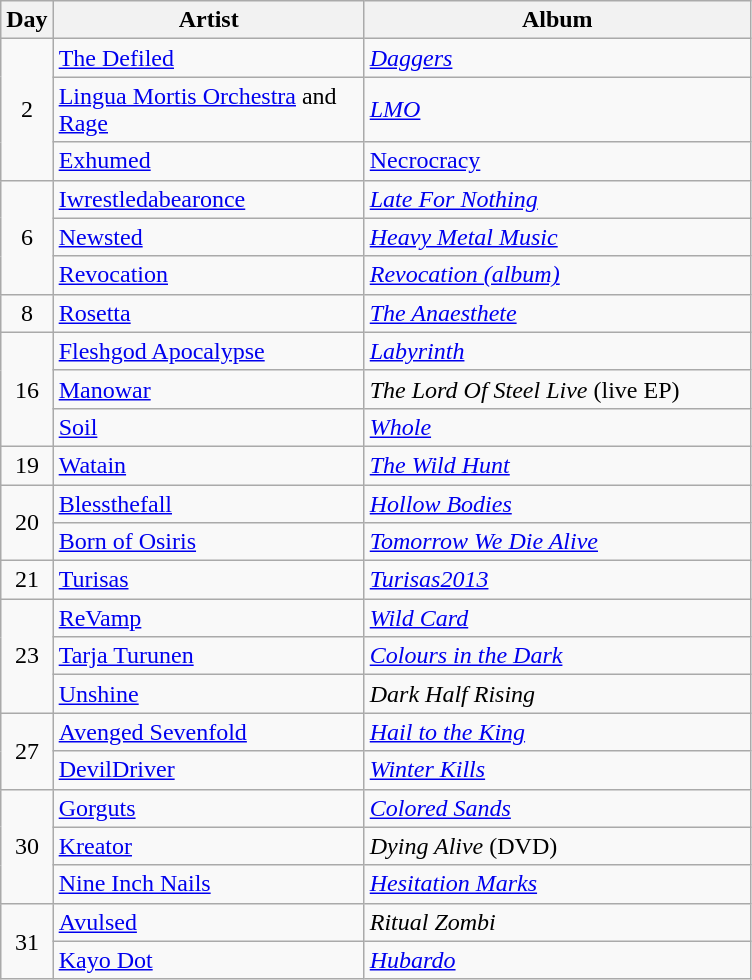<table class="wikitable">
<tr>
<th style="width:20px;">Day</th>
<th style="width:200px;">Artist</th>
<th style="width:250px;">Album</th>
</tr>
<tr>
<td style="text-align:center;" rowspan="3">2</td>
<td><a href='#'>The Defiled</a></td>
<td><em><a href='#'>Daggers</a></em></td>
</tr>
<tr>
<td><a href='#'>Lingua Mortis Orchestra</a> and <a href='#'>Rage</a></td>
<td><em><a href='#'>LMO</a></em></td>
</tr>
<tr>
<td><a href='#'>Exhumed</a></td>
<td><a href='#'>Necrocracy</a></td>
</tr>
<tr>
<td style="text-align:center;" rowspan="3">6</td>
<td><a href='#'>Iwrestledabearonce</a></td>
<td><em><a href='#'>Late For Nothing</a></em></td>
</tr>
<tr>
<td><a href='#'>Newsted</a></td>
<td><em><a href='#'>Heavy Metal Music</a></em></td>
</tr>
<tr>
<td><a href='#'>Revocation</a></td>
<td><em><a href='#'>Revocation (album)</a></em></td>
</tr>
<tr>
<td style="text-align:center;">8</td>
<td><a href='#'>Rosetta</a></td>
<td><em><a href='#'>The Anaesthete</a></em></td>
</tr>
<tr>
<td style="text-align:center;" rowspan="3">16</td>
<td><a href='#'>Fleshgod Apocalypse</a></td>
<td><em><a href='#'>Labyrinth</a></em></td>
</tr>
<tr>
<td><a href='#'>Manowar</a></td>
<td><em>The Lord Of Steel Live</em> (live EP)</td>
</tr>
<tr>
<td><a href='#'>Soil</a></td>
<td><em><a href='#'>Whole</a></em></td>
</tr>
<tr>
<td style="text-align:center;">19</td>
<td><a href='#'>Watain</a></td>
<td><em><a href='#'>The Wild Hunt</a></em></td>
</tr>
<tr>
<td style="text-align:center;" rowspan="2">20</td>
<td><a href='#'>Blessthefall</a></td>
<td><em><a href='#'>Hollow Bodies</a></em></td>
</tr>
<tr>
<td><a href='#'>Born of Osiris</a></td>
<td><em><a href='#'>Tomorrow We Die Alive</a></em></td>
</tr>
<tr>
<td style="text-align:center;">21</td>
<td><a href='#'>Turisas</a></td>
<td><em><a href='#'>Turisas2013</a></em></td>
</tr>
<tr>
<td style="text-align:center;" rowspan="3">23</td>
<td><a href='#'>ReVamp</a></td>
<td><em><a href='#'>Wild Card</a></em></td>
</tr>
<tr>
<td><a href='#'>Tarja Turunen</a></td>
<td><em><a href='#'>Colours in the Dark</a></em></td>
</tr>
<tr>
<td><a href='#'>Unshine</a></td>
<td><em>Dark Half Rising</em></td>
</tr>
<tr>
<td style="text-align:center;" rowspan="2">27</td>
<td><a href='#'>Avenged Sevenfold</a></td>
<td><em><a href='#'>Hail to the King</a></em></td>
</tr>
<tr>
<td><a href='#'>DevilDriver</a></td>
<td><em><a href='#'>Winter Kills</a></em></td>
</tr>
<tr>
<td style="text-align:center;" rowspan="3">30</td>
<td><a href='#'>Gorguts</a></td>
<td><em><a href='#'>Colored Sands</a></em></td>
</tr>
<tr>
<td><a href='#'>Kreator</a></td>
<td><em>Dying Alive</em> (DVD)</td>
</tr>
<tr>
<td><a href='#'>Nine Inch Nails</a></td>
<td><em><a href='#'>Hesitation Marks</a></em></td>
</tr>
<tr>
<td style="text-align:center;" rowspan="2">31</td>
<td><a href='#'>Avulsed</a></td>
<td><em>Ritual Zombi</em></td>
</tr>
<tr>
<td><a href='#'>Kayo Dot</a></td>
<td><em><a href='#'>Hubardo</a></em></td>
</tr>
</table>
